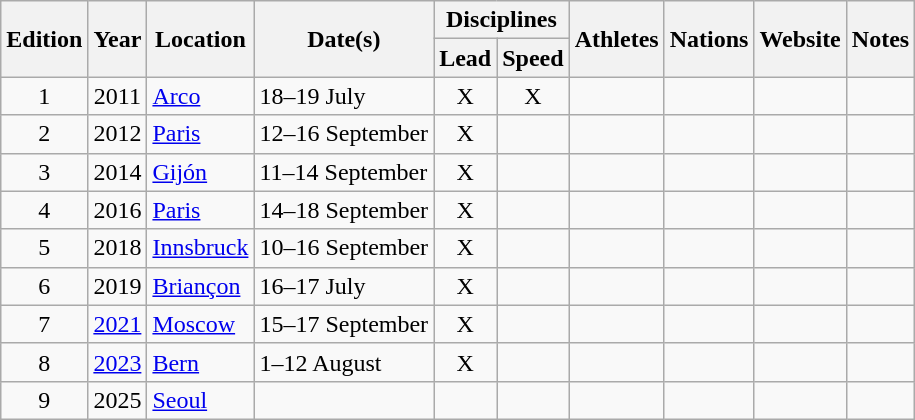<table class="wikitable" style="text-align:center;">
<tr>
<th rowspan="2">Edition</th>
<th rowspan="2">Year</th>
<th rowspan="2">Location</th>
<th rowspan="2">Date(s)</th>
<th colspan="2">Disciplines</th>
<th rowspan="2">Athletes</th>
<th rowspan="2">Nations</th>
<th rowspan="2">Website</th>
<th rowspan="2">Notes</th>
</tr>
<tr>
<th>Lead</th>
<th>Speed</th>
</tr>
<tr>
<td>1</td>
<td>2011</td>
<td align="left"> <a href='#'>Arco</a></td>
<td align="left">18–19 July</td>
<td>X</td>
<td>X</td>
<td></td>
<td></td>
<td></td>
<td></td>
</tr>
<tr>
<td>2</td>
<td>2012</td>
<td align="left"> <a href='#'>Paris</a></td>
<td align="left">12–16 September</td>
<td>X</td>
<td></td>
<td></td>
<td></td>
<td></td>
<td></td>
</tr>
<tr>
<td>3</td>
<td>2014</td>
<td align="left"> <a href='#'>Gijón</a></td>
<td align="left">11–14 September</td>
<td>X</td>
<td></td>
<td></td>
<td></td>
<td></td>
<td></td>
</tr>
<tr>
<td>4</td>
<td>2016</td>
<td align="left"> <a href='#'>Paris</a></td>
<td align="left">14–18 September</td>
<td>X</td>
<td></td>
<td></td>
<td></td>
<td></td>
<td></td>
</tr>
<tr>
<td>5</td>
<td>2018</td>
<td align="left"> <a href='#'>Innsbruck</a></td>
<td align="left">10–16 September</td>
<td>X</td>
<td></td>
<td></td>
<td></td>
<td></td>
<td></td>
</tr>
<tr>
<td>6</td>
<td>2019</td>
<td align="left"> <a href='#'>Briançon</a></td>
<td align="left">16–17 July</td>
<td>X</td>
<td></td>
<td></td>
<td></td>
<td></td>
<td></td>
</tr>
<tr>
<td>7</td>
<td><a href='#'>2021</a></td>
<td align="left"> <a href='#'>Moscow</a></td>
<td align="left">15–17 September</td>
<td>X</td>
<td></td>
<td></td>
<td></td>
<td></td>
<td></td>
</tr>
<tr>
<td>8</td>
<td><a href='#'>2023</a></td>
<td align="left"> <a href='#'>Bern</a></td>
<td align="left">1–12 August</td>
<td>X</td>
<td></td>
<td></td>
<td></td>
<td></td>
<td></td>
</tr>
<tr>
<td>9</td>
<td>2025</td>
<td align="left"> <a href='#'>Seoul</a></td>
<td></td>
<td></td>
<td></td>
<td></td>
<td></td>
<td></td>
<td></td>
</tr>
</table>
